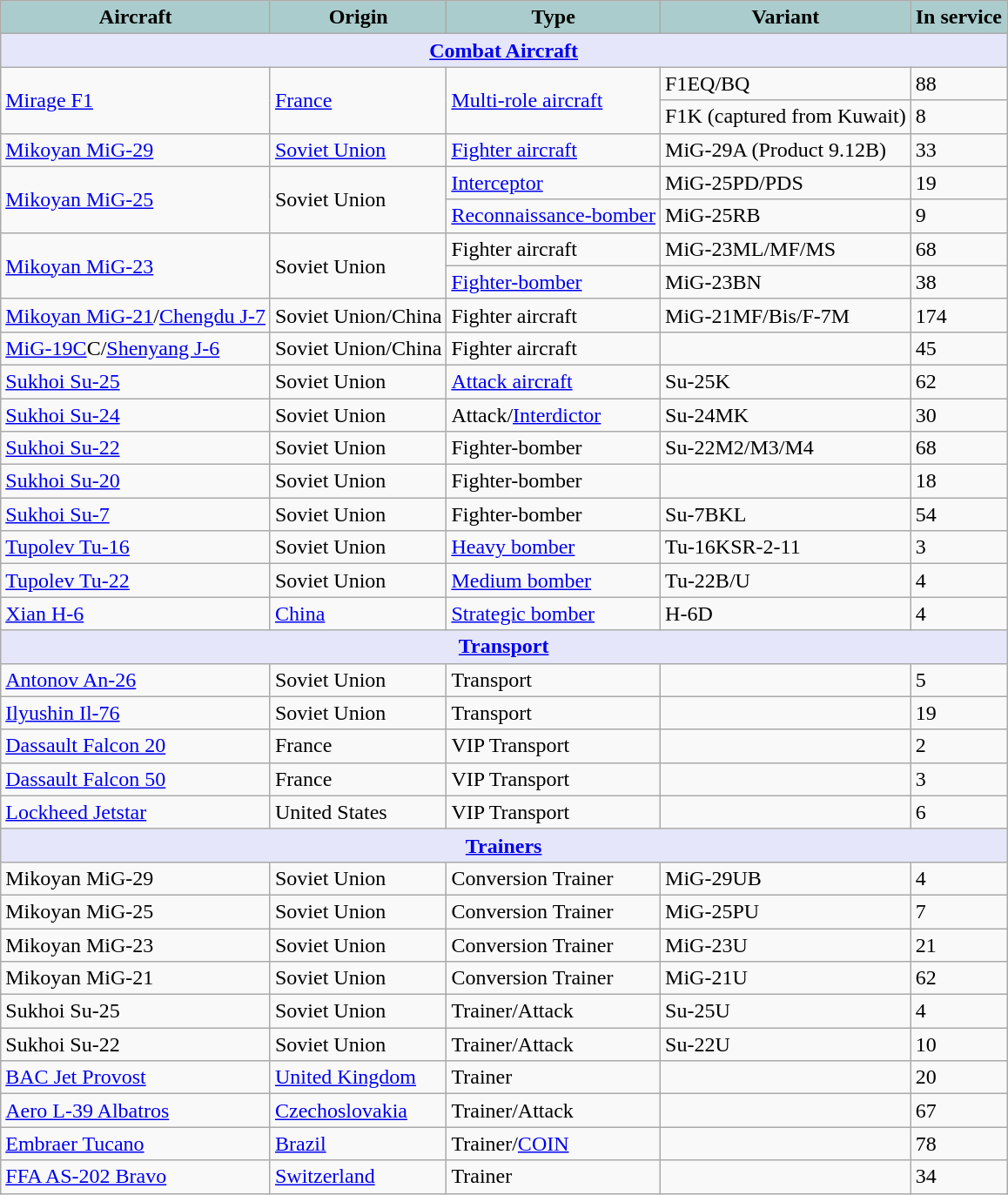<table class="wikitable" style="display: inline-table;">
<tr>
<th style="text-align:center; background:#acc;">Aircraft</th>
<th style="text-align: center; background:#acc;">Origin</th>
<th style="text-align:l center; background:#acc;">Type</th>
<th style="text-align:l center; background:#acc;">Variant</th>
<th style="text-align:center; background:#acc;">In service</th>
</tr>
<tr>
<th colspan="5" style="align: center; background: lavender;"><a href='#'>Combat Aircraft</a></th>
</tr>
<tr>
<td rowspan="2"><a href='#'>Mirage F1</a></td>
<td rowspan="2"><a href='#'>France</a></td>
<td rowspan="2"><a href='#'>Multi-role aircraft</a></td>
<td>F1EQ/BQ</td>
<td>88</td>
</tr>
<tr>
<td>F1K (captured from Kuwait)</td>
<td>8</td>
</tr>
<tr>
<td><a href='#'>Mikoyan MiG-29</a></td>
<td><a href='#'>Soviet Union</a></td>
<td><a href='#'>Fighter aircraft</a></td>
<td>MiG-29A (Product 9.12B)</td>
<td>33</td>
</tr>
<tr>
<td rowspan="2"><a href='#'>Mikoyan MiG-25</a></td>
<td rowspan="2">Soviet Union</td>
<td><a href='#'>Interceptor</a></td>
<td>MiG-25PD/PDS</td>
<td>19</td>
</tr>
<tr>
<td><a href='#'>Reconnaissance-bomber</a></td>
<td>MiG-25RB</td>
<td>9</td>
</tr>
<tr>
<td rowspan="2"><a href='#'>Mikoyan MiG-23</a></td>
<td rowspan="2">Soviet Union</td>
<td>Fighter aircraft</td>
<td>MiG-23ML/MF/MS</td>
<td>68</td>
</tr>
<tr>
<td><a href='#'>Fighter-bomber</a></td>
<td>MiG-23BN</td>
<td>38</td>
</tr>
<tr>
<td><a href='#'>Mikoyan MiG-21</a>/<a href='#'>Chengdu J-7</a></td>
<td>Soviet Union/China</td>
<td>Fighter aircraft</td>
<td>MiG-21MF/Bis/F-7M</td>
<td>174</td>
</tr>
<tr>
<td><a href='#'>MiG-19C</a>C/<a href='#'>Shenyang J-6</a></td>
<td>Soviet Union/China</td>
<td>Fighter aircraft</td>
<td></td>
<td>45</td>
</tr>
<tr>
<td><a href='#'>Sukhoi Su-25</a></td>
<td>Soviet Union</td>
<td><a href='#'>Attack aircraft</a></td>
<td>Su-25K</td>
<td>62</td>
</tr>
<tr>
<td><a href='#'>Sukhoi Su-24</a></td>
<td>Soviet Union</td>
<td>Attack/<a href='#'>Interdictor</a></td>
<td>Su-24MK</td>
<td>30</td>
</tr>
<tr>
<td><a href='#'>Sukhoi Su-22</a></td>
<td>Soviet Union</td>
<td>Fighter-bomber</td>
<td>Su-22M2/M3/M4</td>
<td>68</td>
</tr>
<tr>
<td><a href='#'>Sukhoi Su-20</a></td>
<td>Soviet Union</td>
<td>Fighter-bomber</td>
<td></td>
<td>18</td>
</tr>
<tr>
<td><a href='#'>Sukhoi Su-7</a></td>
<td>Soviet Union</td>
<td>Fighter-bomber</td>
<td>Su-7BKL</td>
<td>54</td>
</tr>
<tr>
<td><a href='#'>Tupolev Tu-16</a></td>
<td>Soviet Union</td>
<td><a href='#'>Heavy bomber</a></td>
<td>Tu-16KSR-2-11</td>
<td>3</td>
</tr>
<tr>
<td><a href='#'>Tupolev Tu-22</a></td>
<td>Soviet Union</td>
<td><a href='#'>Medium bomber</a></td>
<td>Tu-22B/U</td>
<td>4</td>
</tr>
<tr>
<td><a href='#'>Xian H-6</a></td>
<td><a href='#'>China</a></td>
<td><a href='#'>Strategic bomber</a></td>
<td>H-6D</td>
<td>4</td>
</tr>
<tr>
<th colspan="5" style="align: center; background: lavender;"><a href='#'>Transport</a></th>
</tr>
<tr>
<td><a href='#'>Antonov An-26</a></td>
<td>Soviet Union</td>
<td>Transport</td>
<td></td>
<td>5</td>
</tr>
<tr>
<td><a href='#'>Ilyushin Il-76</a></td>
<td>Soviet Union</td>
<td>Transport</td>
<td></td>
<td>19</td>
</tr>
<tr>
<td><a href='#'>Dassault Falcon 20</a></td>
<td>France</td>
<td>VIP Transport</td>
<td></td>
<td>2</td>
</tr>
<tr>
<td><a href='#'>Dassault Falcon 50</a></td>
<td>France</td>
<td>VIP Transport</td>
<td></td>
<td>3</td>
</tr>
<tr>
<td><a href='#'>Lockheed Jetstar</a></td>
<td>United States</td>
<td>VIP Transport</td>
<td></td>
<td>6</td>
</tr>
<tr>
<th colspan="5" style="align: center; background: lavender;"><a href='#'>Trainers</a></th>
</tr>
<tr>
<td>Mikoyan MiG-29</td>
<td>Soviet Union</td>
<td>Conversion Trainer</td>
<td>MiG-29UB</td>
<td>4</td>
</tr>
<tr>
<td>Mikoyan MiG-25</td>
<td>Soviet Union</td>
<td>Conversion Trainer</td>
<td>MiG-25PU</td>
<td>7</td>
</tr>
<tr>
<td>Mikoyan MiG-23</td>
<td>Soviet Union</td>
<td>Conversion Trainer</td>
<td>MiG-23U</td>
<td>21</td>
</tr>
<tr>
<td>Mikoyan MiG-21</td>
<td>Soviet Union</td>
<td>Conversion Trainer</td>
<td>MiG-21U</td>
<td>62</td>
</tr>
<tr>
<td>Sukhoi Su-25</td>
<td>Soviet Union</td>
<td>Trainer/Attack</td>
<td>Su-25U</td>
<td>4</td>
</tr>
<tr>
<td>Sukhoi Su-22</td>
<td>Soviet Union</td>
<td>Trainer/Attack</td>
<td>Su-22U</td>
<td>10</td>
</tr>
<tr>
<td><a href='#'>BAC Jet Provost</a></td>
<td><a href='#'>United Kingdom</a></td>
<td>Trainer</td>
<td></td>
<td>20</td>
</tr>
<tr>
<td><a href='#'>Aero L-39 Albatros</a></td>
<td><a href='#'>Czechoslovakia</a></td>
<td>Trainer/Attack</td>
<td></td>
<td>67</td>
</tr>
<tr>
<td><a href='#'>Embraer Tucano</a></td>
<td><a href='#'>Brazil</a></td>
<td>Trainer/<a href='#'>COIN</a></td>
<td></td>
<td>78</td>
</tr>
<tr>
<td><a href='#'>FFA AS-202 Bravo</a></td>
<td><a href='#'>Switzerland</a></td>
<td>Trainer</td>
<td></td>
<td>34</td>
</tr>
</table>
